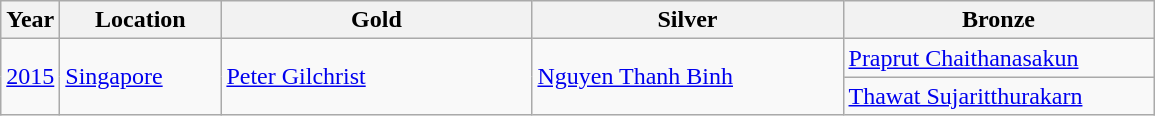<table class="wikitable">
<tr>
<th>Year</th>
<th width="100">Location</th>
<th width="200">Gold</th>
<th width="200">Silver</th>
<th width="200">Bronze</th>
</tr>
<tr>
<td rowspan=2><a href='#'>2015</a></td>
<td rowspan=2> <a href='#'>Singapore</a></td>
<td rowspan=2> <a href='#'>Peter Gilchrist</a></td>
<td rowspan=2> <a href='#'>Nguyen Thanh Binh</a></td>
<td> <a href='#'>Praprut Chaithanasakun</a></td>
</tr>
<tr>
<td> <a href='#'>Thawat Sujaritthurakarn</a></td>
</tr>
</table>
